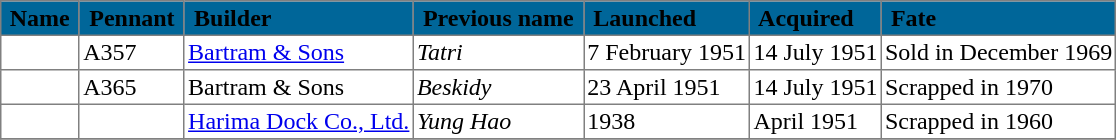<table class="toccolours" align="center" border="1" cellspacing="1" cellpadding="2" style="border-collapse: collapse;">
<tr ---- bgcolor=#006699>
<td><strong><span> Name </span></strong></td>
<td><strong><span> Pennant </span></strong></td>
<td><strong><span> Builder </span></strong></td>
<td><strong><span> Previous name </span></strong></td>
<td><strong><span> Launched </span></strong></td>
<td><strong><span> Acquired </span></strong></td>
<td><strong><span> Fate </span></strong></td>
</tr>
<tr>
<td></td>
<td>A357</td>
<td><a href='#'>Bartram & Sons</a></td>
<td><em>Tatri</em></td>
<td>7 February 1951</td>
<td>14 July 1951</td>
<td>Sold in December 1969</td>
</tr>
<tr>
<td></td>
<td>A365</td>
<td>Bartram & Sons</td>
<td><em>Beskidy</em></td>
<td>23 April 1951</td>
<td>14 July 1951</td>
<td>Scrapped in 1970</td>
</tr>
<tr>
<td></td>
<td></td>
<td><a href='#'>Harima Dock Co., Ltd.</a></td>
<td><em>Yung Hao</em></td>
<td>1938</td>
<td>April 1951</td>
<td>Scrapped in 1960</td>
</tr>
<tr>
</tr>
</table>
